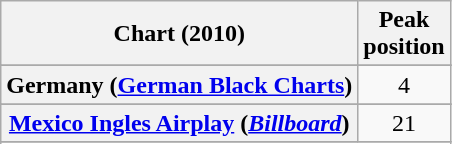<table class="wikitable sortable plainrowheaders" style="text-align:center;">
<tr>
<th>Chart (2010)</th>
<th>Peak<br>position</th>
</tr>
<tr>
</tr>
<tr>
</tr>
<tr>
</tr>
<tr>
<th scope="row">Germany (<a href='#'>German Black Charts</a>)</th>
<td>4</td>
</tr>
<tr>
</tr>
<tr>
<th scope="row"><a href='#'>Mexico Ingles Airplay</a> (<em><a href='#'>Billboard</a></em>)</th>
<td>21</td>
</tr>
<tr>
</tr>
<tr>
</tr>
<tr>
</tr>
<tr>
</tr>
<tr>
</tr>
</table>
